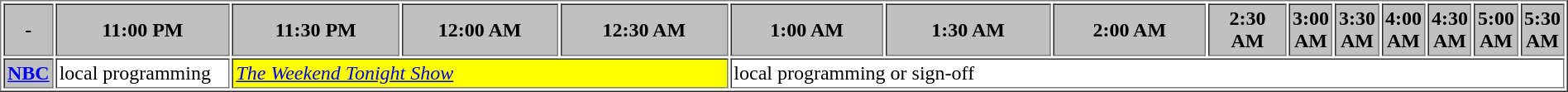<table border="1" cellpadding="2">
<tr>
<th bgcolor="#C0C0C0">-</th>
<th width="13%" bgcolor="#C0C0C0">11:00 PM</th>
<th width="14%" bgcolor="#C0C0C0">11:30 PM</th>
<th width="13%" bgcolor="#C0C0C0">12:00 AM</th>
<th width="14%" bgcolor="#C0C0C0">12:30 AM</th>
<th width="13%" bgcolor="#C0C0C0">1:00 AM</th>
<th width="14%" bgcolor="#C0C0C0">1:30 AM</th>
<th width="13%" bgcolor="#C0C0C0">2:00 AM</th>
<th width="14%" bgcolor="#C0C0C0">2:30 AM</th>
<th width="13%" bgcolor="#C0C0C0">3:00 AM</th>
<th width="14%" bgcolor="#C0C0C0">3:30 AM</th>
<th width="13%" bgcolor="#C0C0C0">4:00 AM</th>
<th width="14%" bgcolor="#C0C0C0">4:30 AM</th>
<th width="13%" bgcolor="#C0C0C0">5:00 AM</th>
<th width="14%" bgcolor="#C0C0C0">5:30 AM</th>
</tr>
<tr>
<th bgcolor="#C0C0C0"><a href='#'>NBC</a></th>
<td bgcolor="white">local programming</td>
<td bgcolor="yellow" colspan="3"><a href='#'><em>The Weekend Tonight Show</em></a></td>
<td bgcolor="white" colspan="10">local programming or sign-off</td>
</tr>
</table>
